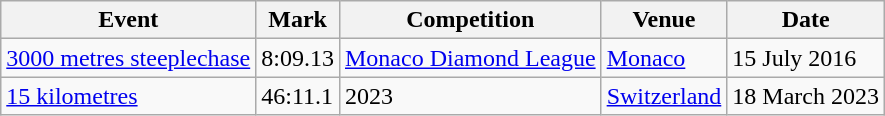<table class=wikitable>
<tr>
<th>Event</th>
<th>Mark</th>
<th>Competition</th>
<th>Venue</th>
<th>Date</th>
</tr>
<tr>
<td><a href='#'>3000 metres steeplechase</a></td>
<td>8:09.13</td>
<td><a href='#'>Monaco Diamond League</a></td>
<td><a href='#'>Monaco</a></td>
<td>15 July 2016</td>
</tr>
<tr>
<td><a href='#'>15 kilometres</a></td>
<td>46:11.1</td>
<td>2023 </td>
<td><a href='#'>Switzerland</a></td>
<td>18 March 2023</td>
</tr>
</table>
